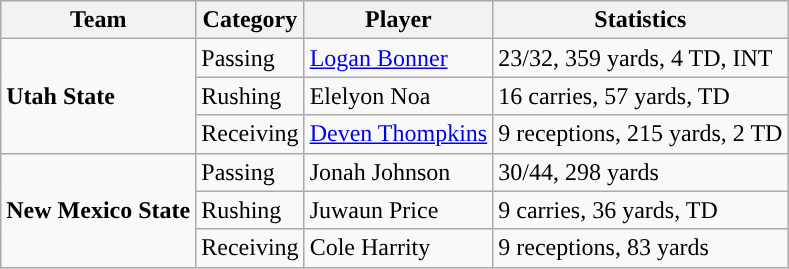<table class="wikitable" style="float: left;">
<tr>
<th>Team</th>
<th>Category</th>
<th>Player</th>
<th>Statistics</th>
</tr>
<tr>
<td rowspan=3><strong>Utah State</strong></td>
<td>Passing</td>
<td><a href='#'>Logan Bonner</a></td>
<td>23/32, 359 yards, 4 TD, INT</td>
</tr>
<tr>
<td>Rushing</td>
<td>Elelyon Noa</td>
<td>16 carries, 57 yards, TD</td>
</tr>
<tr>
<td>Receiving</td>
<td><a href='#'>Deven Thompkins</a></td>
<td>9 receptions, 215 yards, 2 TD</td>
</tr>
<tr>
<td rowspan=3><strong>New Mexico State</strong></td>
<td>Passing</td>
<td>Jonah Johnson</td>
<td>30/44, 298 yards</td>
</tr>
<tr>
<td>Rushing</td>
<td>Juwaun Price</td>
<td>9 carries, 36 yards, TD</td>
</tr>
<tr>
<td>Receiving</td>
<td>Cole Harrity</td>
<td>9 receptions, 83 yards</td>
</tr>
</table>
